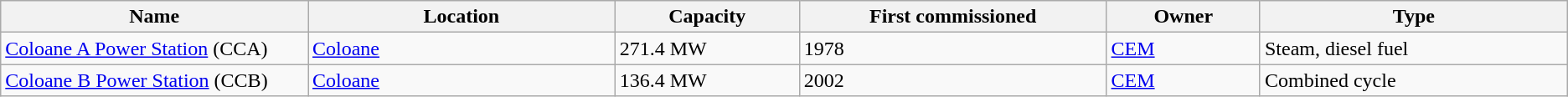<table class="wikitable sortable">
<tr>
<th style="width:10%;">Name</th>
<th style="width:10%;">Location</th>
<th style="width:6%;">Capacity</th>
<th style="width:10%;">First commissioned</th>
<th style="width:5%;">Owner</th>
<th style="width:10%;">Type</th>
</tr>
<tr>
<td><a href='#'>Coloane A Power Station</a> (CCA)</td>
<td><a href='#'>Coloane</a></td>
<td>271.4 MW</td>
<td>1978</td>
<td><a href='#'>CEM</a></td>
<td>Steam, diesel fuel</td>
</tr>
<tr>
<td><a href='#'>Coloane B Power Station</a> (CCB)</td>
<td><a href='#'>Coloane</a></td>
<td>136.4 MW</td>
<td>2002</td>
<td><a href='#'>CEM</a></td>
<td>Combined cycle</td>
</tr>
</table>
